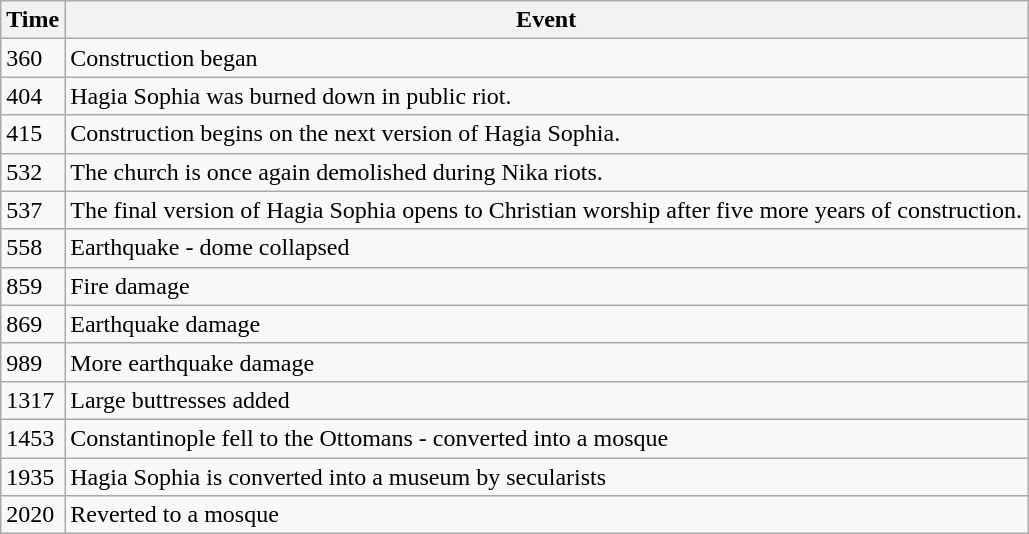<table class="wikitable">
<tr>
<th>Time</th>
<th>Event</th>
</tr>
<tr>
<td>360</td>
<td>Construction began</td>
</tr>
<tr>
<td>404</td>
<td>Hagia Sophia was burned down in public riot.</td>
</tr>
<tr>
<td>415</td>
<td>Construction begins on the next version of Hagia Sophia.</td>
</tr>
<tr>
<td>532</td>
<td>The church is once again demolished during Nika riots.</td>
</tr>
<tr>
<td>537</td>
<td>The final version of Hagia Sophia opens to Christian worship after five more years of construction.</td>
</tr>
<tr>
<td>558</td>
<td>Earthquake - dome collapsed</td>
</tr>
<tr>
<td>859</td>
<td>Fire damage</td>
</tr>
<tr>
<td>869</td>
<td>Earthquake damage</td>
</tr>
<tr>
<td>989</td>
<td>More earthquake damage</td>
</tr>
<tr>
<td>1317</td>
<td>Large buttresses added</td>
</tr>
<tr>
<td>1453</td>
<td>Constantinople fell to the Ottomans - converted into a mosque</td>
</tr>
<tr>
<td>1935</td>
<td>Hagia Sophia is converted into a museum by secularists</td>
</tr>
<tr>
<td>2020</td>
<td>Reverted to a mosque</td>
</tr>
</table>
